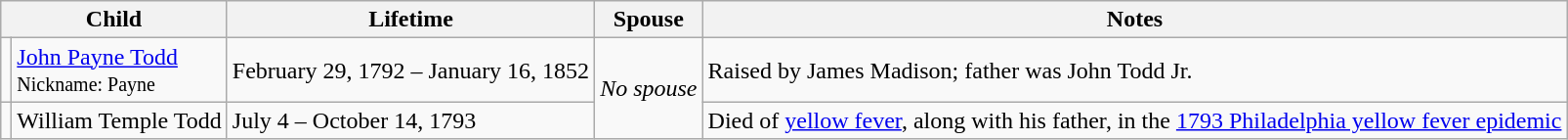<table class="wikitable">
<tr>
<th colspan="2">Child</th>
<th>Lifetime</th>
<th>Spouse</th>
<th>Notes</th>
</tr>
<tr>
<td></td>
<td><a href='#'>John Payne Todd</a><br><small>Nickname: Payne</small></td>
<td>February 29, 1792 – January 16, 1852</td>
<td rowspan="2"><em>No spouse</em></td>
<td>Raised by James Madison; father was John Todd Jr.</td>
</tr>
<tr>
<td></td>
<td>William Temple Todd</td>
<td>July 4 – October 14, 1793</td>
<td>Died of <a href='#'>yellow fever</a>, along with his father, in the <a href='#'>1793 Philadelphia yellow fever epidemic</a></td>
</tr>
</table>
